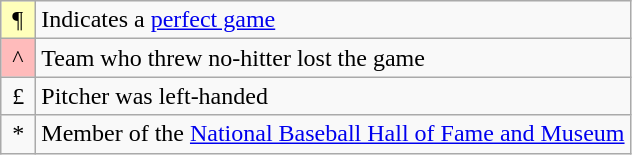<table class="wikitable" border="1">
<tr>
<td bgcolor="#ffffbb"> ¶ </td>
<td>Indicates a <a href='#'>perfect game</a></td>
</tr>
<tr>
<td bgcolor="#ffbbbb"> ^ </td>
<td>Team who threw no-hitter lost the game</td>
</tr>
<tr>
<td> £ </td>
<td>Pitcher was left-handed</td>
</tr>
<tr>
<td> * </td>
<td>Member of the <a href='#'>National Baseball Hall of Fame and Museum</a></td>
</tr>
</table>
